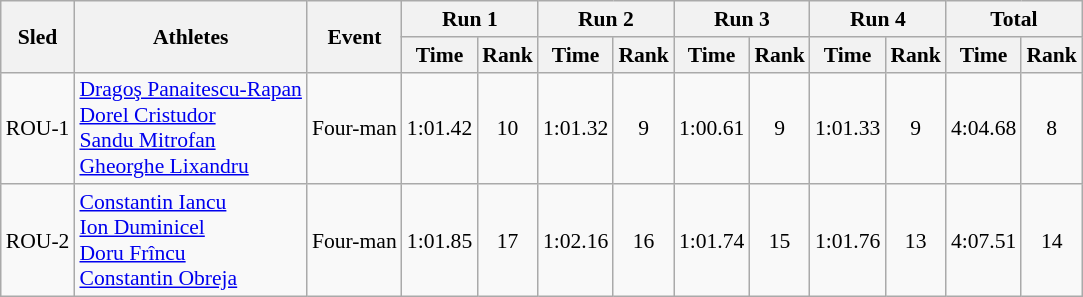<table class="wikitable"  border="1" style="font-size:90%">
<tr>
<th rowspan="2">Sled</th>
<th rowspan="2">Athletes</th>
<th rowspan="2">Event</th>
<th colspan="2">Run 1</th>
<th colspan="2">Run 2</th>
<th colspan="2">Run 3</th>
<th colspan="2">Run 4</th>
<th colspan="2">Total</th>
</tr>
<tr>
<th>Time</th>
<th>Rank</th>
<th>Time</th>
<th>Rank</th>
<th>Time</th>
<th>Rank</th>
<th>Time</th>
<th>Rank</th>
<th>Time</th>
<th>Rank</th>
</tr>
<tr>
<td align="center">ROU-1</td>
<td><a href='#'>Dragoş Panaitescu-Rapan</a><br><a href='#'>Dorel Cristudor</a><br><a href='#'>Sandu Mitrofan</a><br><a href='#'>Gheorghe Lixandru</a></td>
<td>Four-man</td>
<td align="center">1:01.42</td>
<td align="center">10</td>
<td align="center">1:01.32</td>
<td align="center">9</td>
<td align="center">1:00.61</td>
<td align="center">9</td>
<td align="center">1:01.33</td>
<td align="center">9</td>
<td align="center">4:04.68</td>
<td align="center">8</td>
</tr>
<tr>
<td align="center">ROU-2</td>
<td><a href='#'>Constantin Iancu</a><br><a href='#'>Ion Duminicel</a><br><a href='#'>Doru Frîncu</a><br><a href='#'>Constantin Obreja</a></td>
<td>Four-man</td>
<td align="center">1:01.85</td>
<td align="center">17</td>
<td align="center">1:02.16</td>
<td align="center">16</td>
<td align="center">1:01.74</td>
<td align="center">15</td>
<td align="center">1:01.76</td>
<td align="center">13</td>
<td align="center">4:07.51</td>
<td align="center">14</td>
</tr>
</table>
